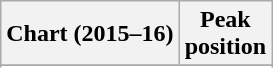<table class="wikitable sortable plainrowheaders" style="text-align:center;">
<tr>
<th>Chart (2015–16)</th>
<th>Peak<br>position</th>
</tr>
<tr>
</tr>
<tr>
</tr>
<tr>
</tr>
<tr>
</tr>
</table>
